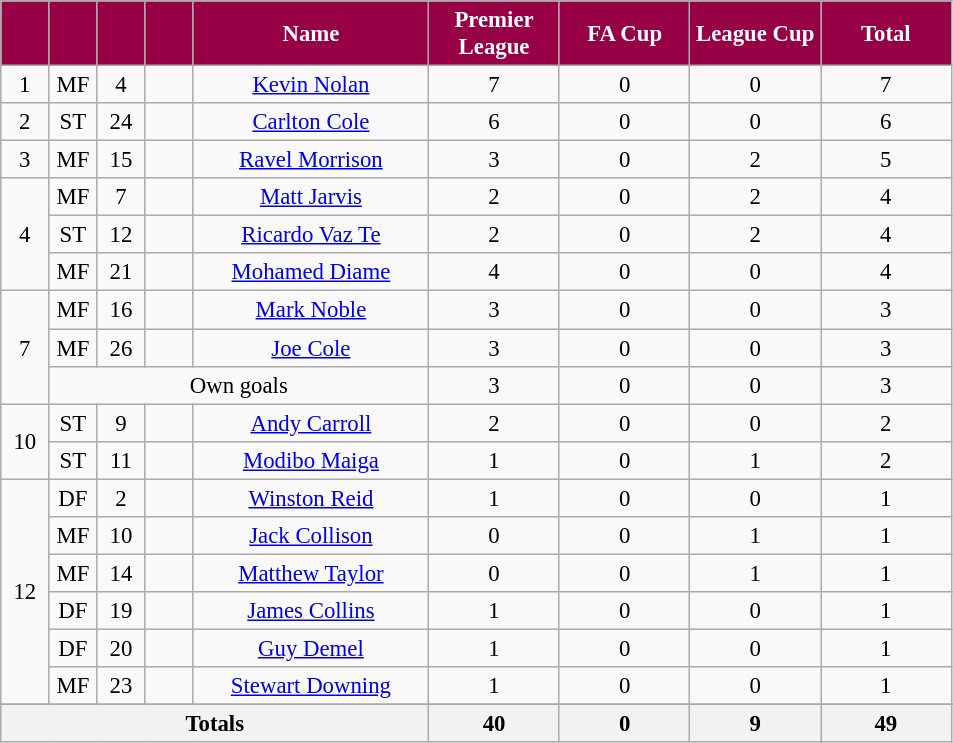<table class="wikitable sortable" style="font-size: 95%; text-align: center;">
<tr>
<th style="width:25px; background:#970045; color:white;"></th>
<th style="width:25px; background:#970045; color:white;"></th>
<th style="width:25px; background:#970045; color:white;"></th>
<th style="width:25px; background:#970045; color:white;"></th>
<th style="width:150px; background:#970045; color:white;">Name</th>
<th style="width:80px; background:#970045; color:white;">Premier League</th>
<th style="width:80px; background:#970045; color:white;">FA Cup</th>
<th style="width:80px; background:#970045; color:white;">League Cup</th>
<th style="width:80px; background:#970045; color:white;"><strong>Total</strong></th>
</tr>
<tr>
<td>1</td>
<td>MF</td>
<td>4</td>
<td></td>
<td data-sort-value="Nolan, Kevin"><a href='#'>Kevin Nolan</a></td>
<td>7</td>
<td>0</td>
<td>0</td>
<td>7</td>
</tr>
<tr>
<td>2</td>
<td>ST</td>
<td>24</td>
<td></td>
<td data-sort-value="Cole, Carlton"><a href='#'>Carlton Cole</a></td>
<td>6</td>
<td>0</td>
<td>0</td>
<td>6</td>
</tr>
<tr>
<td>3</td>
<td>MF</td>
<td>15</td>
<td></td>
<td data-sort-value="Morrison, Ravel"><a href='#'>Ravel Morrison</a></td>
<td>3</td>
<td>0</td>
<td>2</td>
<td>5</td>
</tr>
<tr>
<td rowspan=3>4</td>
<td>MF</td>
<td>7</td>
<td></td>
<td data-sort-value="Jarvis, Matt"><a href='#'>Matt Jarvis</a></td>
<td>2</td>
<td>0</td>
<td>2</td>
<td>4</td>
</tr>
<tr>
<td>ST</td>
<td>12</td>
<td></td>
<td data-sort-value="Vaz Te, Ricardo"><a href='#'>Ricardo Vaz Te</a></td>
<td>2</td>
<td>0</td>
<td>2</td>
<td>4</td>
</tr>
<tr>
<td>MF</td>
<td>21</td>
<td></td>
<td data-sort-value="Diame, Mohamed"><a href='#'>Mohamed Diame</a></td>
<td>4</td>
<td>0</td>
<td>0</td>
<td>4</td>
</tr>
<tr>
<td rowspan=3>7</td>
<td>MF</td>
<td>16</td>
<td></td>
<td data-sort-value="Noble, Mark"><a href='#'>Mark Noble</a></td>
<td>3</td>
<td>0</td>
<td>0</td>
<td>3</td>
</tr>
<tr>
<td>MF</td>
<td>26</td>
<td></td>
<td data-sort-value="Cole, Joe"><a href='#'>Joe Cole</a></td>
<td>3</td>
<td>0</td>
<td>0</td>
<td>3</td>
</tr>
<tr>
<td colspan=4>Own goals</td>
<td>3</td>
<td>0</td>
<td>0</td>
<td>3</td>
</tr>
<tr>
<td rowspan=2>10</td>
<td>ST</td>
<td>9</td>
<td></td>
<td data-sort-value="Carroll, Andy"><a href='#'>Andy Carroll</a></td>
<td>2</td>
<td>0</td>
<td>0</td>
<td>2</td>
</tr>
<tr>
<td>ST</td>
<td>11</td>
<td></td>
<td data-sort-value="Maiga, Modibo"><a href='#'>Modibo Maiga</a></td>
<td>1</td>
<td>0</td>
<td>1</td>
<td>2</td>
</tr>
<tr>
<td rowspan=6>12</td>
<td>DF</td>
<td>2</td>
<td></td>
<td data-sort-value="Reid, Winston"><a href='#'>Winston Reid</a></td>
<td>1</td>
<td>0</td>
<td>0</td>
<td>1</td>
</tr>
<tr>
<td>MF</td>
<td>10</td>
<td></td>
<td data-sort-value="Collison, Jack"><a href='#'>Jack Collison</a></td>
<td>0</td>
<td>0</td>
<td>1</td>
<td>1</td>
</tr>
<tr>
<td>MF</td>
<td>14</td>
<td></td>
<td data-sort-value="Taylor, Matthew"><a href='#'>Matthew Taylor</a></td>
<td>0</td>
<td>0</td>
<td>1</td>
<td>1</td>
</tr>
<tr>
<td>DF</td>
<td>19</td>
<td></td>
<td data-sort-value="Collins, James"><a href='#'>James Collins</a></td>
<td>1</td>
<td>0</td>
<td>0</td>
<td>1</td>
</tr>
<tr>
<td>DF</td>
<td>20</td>
<td></td>
<td data-sort-value="Demel, Guy"><a href='#'>Guy Demel</a></td>
<td>1</td>
<td>0</td>
<td>0</td>
<td>1</td>
</tr>
<tr>
<td>MF</td>
<td>23</td>
<td></td>
<td data-sort-value="Downing, Stewart"><a href='#'>Stewart Downing</a></td>
<td>1</td>
<td>0</td>
<td>0</td>
<td>1</td>
</tr>
<tr>
</tr>
<tr class="sortbottom">
</tr>
<tr class="sortbottom">
<th colspan=5><strong>Totals</strong></th>
<th><strong>40</strong></th>
<th><strong>0</strong></th>
<th><strong>9</strong></th>
<th><strong>49</strong></th>
</tr>
</table>
